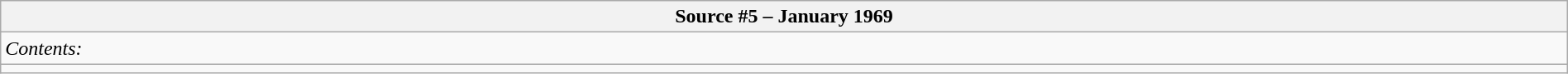<table class="wikitable" style="width:100%;">
<tr>
<th><strong>Source #5</strong> – January 1969</th>
</tr>
<tr>
<td><em>Contents:</em></td>
</tr>
<tr>
<td></td>
</tr>
</table>
